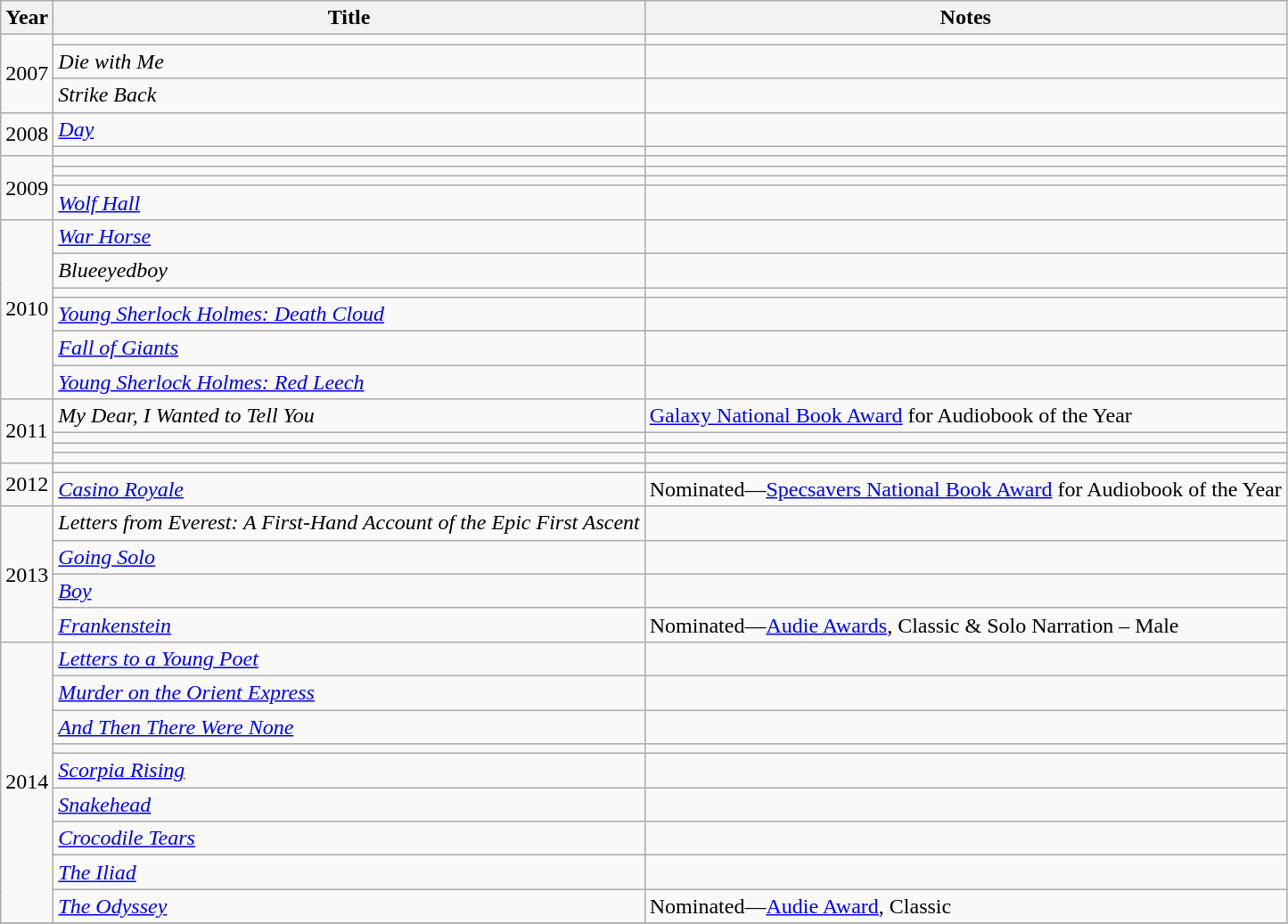<table class="wikitable sortable">
<tr>
<th>Year</th>
<th>Title</th>
<th class="unsortable">Notes</th>
</tr>
<tr>
<td rowspan="3">2007</td>
<td><em></em></td>
<td></td>
</tr>
<tr>
<td><em>Die with Me</em></td>
<td></td>
</tr>
<tr>
<td><em>Strike Back</em></td>
<td></td>
</tr>
<tr>
<td rowspan="2">2008</td>
<td><em><a href='#'>Day</a></em></td>
<td></td>
</tr>
<tr>
<td><em></em></td>
<td></td>
</tr>
<tr>
<td rowspan="4">2009</td>
<td><em></em></td>
<td></td>
</tr>
<tr>
<td><em></em></td>
<td></td>
</tr>
<tr>
<td><em></em></td>
<td></td>
</tr>
<tr>
<td><em><a href='#'>Wolf Hall</a></em></td>
<td></td>
</tr>
<tr>
<td rowspan="6">2010</td>
<td><em><a href='#'>War Horse</a></em></td>
<td></td>
</tr>
<tr>
<td><em>Blueeyedboy</em></td>
<td></td>
</tr>
<tr>
<td><em></em></td>
<td></td>
</tr>
<tr>
<td><em><a href='#'>Young Sherlock Holmes: Death Cloud</a></em></td>
<td></td>
</tr>
<tr>
<td><em><a href='#'>Fall of Giants</a></em></td>
<td></td>
</tr>
<tr>
<td><em><a href='#'>Young Sherlock Holmes: Red Leech</a></em></td>
<td></td>
</tr>
<tr>
<td rowspan="4">2011</td>
<td><em>My Dear, I Wanted to Tell You</em></td>
<td><a href='#'>Galaxy National Book Award</a> for Audiobook of the Year</td>
</tr>
<tr>
<td><em></em></td>
<td></td>
</tr>
<tr>
<td><em></em></td>
<td></td>
</tr>
<tr>
<td><em></em></td>
<td></td>
</tr>
<tr>
<td rowspan="2">2012</td>
<td><em></em></td>
<td></td>
</tr>
<tr>
<td><em><a href='#'>Casino Royale</a></em></td>
<td>Nominated—<a href='#'>Specsavers National Book Award</a> for Audiobook of the Year</td>
</tr>
<tr>
<td rowspan="4">2013</td>
<td><em>Letters from Everest: A First-Hand Account of the Epic First Ascent</em></td>
<td></td>
</tr>
<tr>
<td><em><a href='#'>Going Solo</a></em></td>
<td></td>
</tr>
<tr>
<td><em><a href='#'>Boy</a></em></td>
<td></td>
</tr>
<tr>
<td><em><a href='#'>Frankenstein</a></em></td>
<td>Nominated—<a href='#'>Audie Awards</a>, Classic & Solo Narration – Male</td>
</tr>
<tr>
<td rowspan="9">2014</td>
<td><em><a href='#'>Letters to a Young Poet</a></em></td>
<td></td>
</tr>
<tr>
<td><em><a href='#'>Murder on the Orient Express</a></em></td>
<td></td>
</tr>
<tr>
<td><em><a href='#'>And Then There Were None</a></em></td>
<td></td>
</tr>
<tr>
<td><em></em></td>
<td></td>
</tr>
<tr>
<td><em><a href='#'>Scorpia Rising</a></em></td>
<td></td>
</tr>
<tr>
<td><em><a href='#'>Snakehead</a></em></td>
<td></td>
</tr>
<tr>
<td><em><a href='#'>Crocodile Tears</a></em></td>
<td></td>
</tr>
<tr>
<td><em><a href='#'>The Iliad</a></em></td>
<td></td>
</tr>
<tr>
<td><em><a href='#'>The Odyssey</a></em></td>
<td>Nominated—<a href='#'>Audie Award</a>, Classic</td>
</tr>
<tr>
</tr>
</table>
